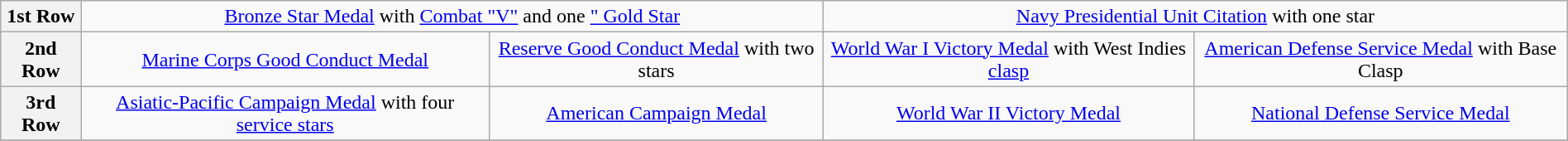<table class="wikitable" style="margin:1em auto; text-align:center;">
<tr>
<th>1st Row</th>
<td colspan="8"><a href='#'>Bronze Star Medal</a> with <a href='#'>Combat "V"</a> and one <a href='#'>" Gold Star</a></td>
<td colspan="7"><a href='#'>Navy Presidential Unit Citation</a> with one star</td>
</tr>
<tr>
<th>2nd Row</th>
<td colspan="4"><a href='#'>Marine Corps Good Conduct Medal</a></td>
<td colspan="4"><a href='#'>Reserve Good Conduct Medal</a>  with two stars</td>
<td colspan="4"><a href='#'>World War I Victory Medal</a> with West Indies <a href='#'>clasp</a></td>
<td colspan="4"><a href='#'>American Defense Service Medal</a> with Base Clasp</td>
</tr>
<tr>
<th>3rd Row</th>
<td colspan="4"><a href='#'>Asiatic-Pacific Campaign Medal</a> with four <a href='#'>service stars</a></td>
<td colspan="4"><a href='#'>American Campaign Medal</a></td>
<td colspan="4"><a href='#'>World War II Victory Medal</a></td>
<td colspan="4"><a href='#'>National Defense Service Medal</a></td>
</tr>
<tr>
</tr>
</table>
